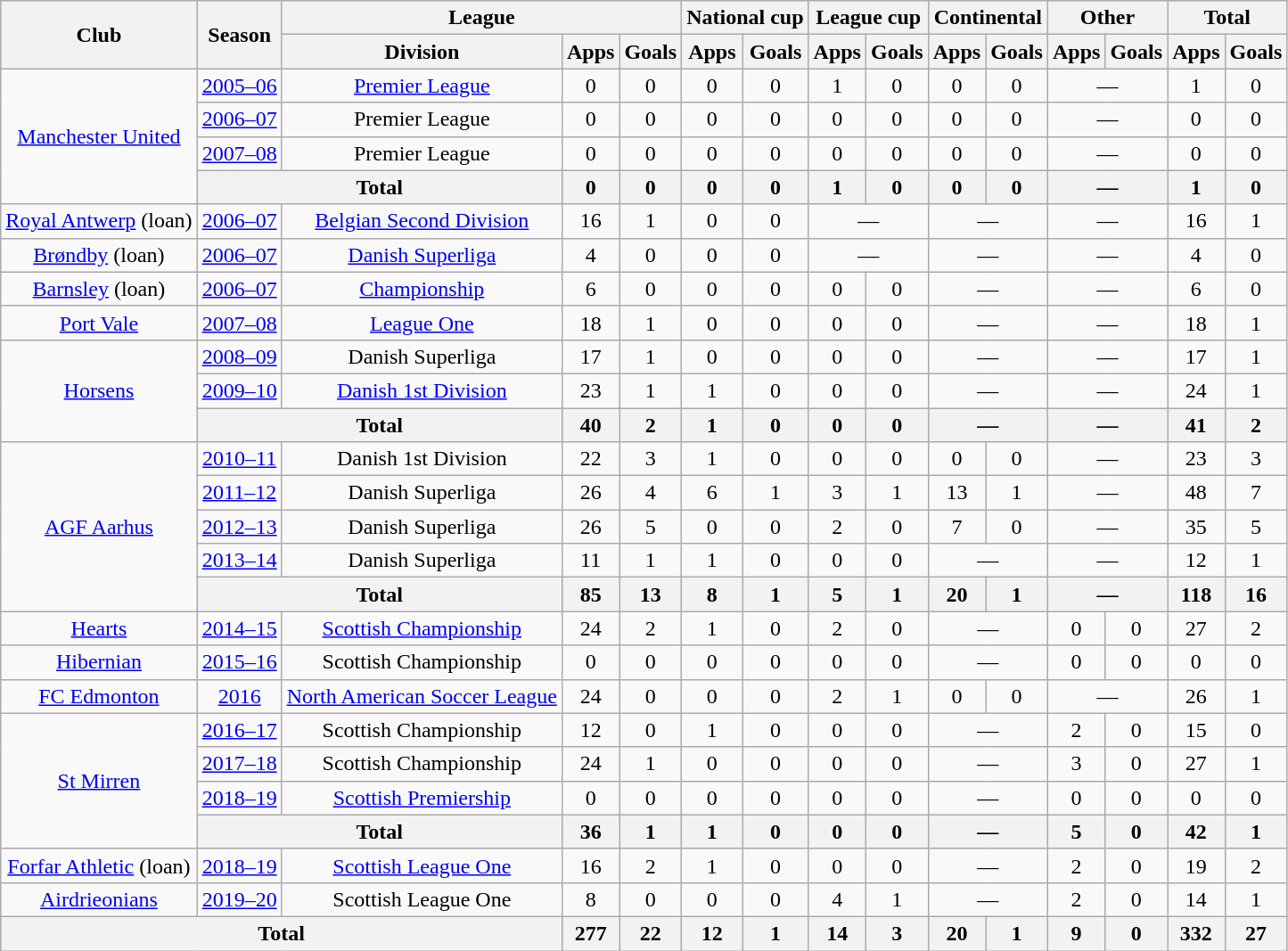<table class="wikitable" style="text-align:center">
<tr>
<th rowspan="2">Club</th>
<th rowspan="2">Season</th>
<th colspan="3">League</th>
<th colspan="2">National cup</th>
<th colspan="2">League cup</th>
<th colspan="2">Continental</th>
<th colspan="2">Other</th>
<th colspan="2">Total</th>
</tr>
<tr>
<th>Division</th>
<th>Apps</th>
<th>Goals</th>
<th>Apps</th>
<th>Goals</th>
<th>Apps</th>
<th>Goals</th>
<th>Apps</th>
<th>Goals</th>
<th>Apps</th>
<th>Goals</th>
<th>Apps</th>
<th>Goals</th>
</tr>
<tr>
<td rowspan="4"><a href='#'>Manchester United</a></td>
<td><a href='#'>2005–06</a></td>
<td><a href='#'>Premier League</a></td>
<td>0</td>
<td>0</td>
<td>0</td>
<td>0</td>
<td>1</td>
<td>0</td>
<td>0</td>
<td>0</td>
<td colspan="2">—</td>
<td>1</td>
<td>0</td>
</tr>
<tr>
<td><a href='#'>2006–07</a></td>
<td>Premier League</td>
<td>0</td>
<td>0</td>
<td>0</td>
<td>0</td>
<td>0</td>
<td>0</td>
<td>0</td>
<td>0</td>
<td colspan="2">—</td>
<td>0</td>
<td>0</td>
</tr>
<tr>
<td><a href='#'>2007–08</a></td>
<td>Premier League</td>
<td>0</td>
<td>0</td>
<td>0</td>
<td>0</td>
<td>0</td>
<td>0</td>
<td>0</td>
<td>0</td>
<td colspan="2">—</td>
<td>0</td>
<td>0</td>
</tr>
<tr>
<th colspan="2">Total</th>
<th>0</th>
<th>0</th>
<th>0</th>
<th>0</th>
<th>1</th>
<th>0</th>
<th>0</th>
<th>0</th>
<th colspan="2">—</th>
<th>1</th>
<th>0</th>
</tr>
<tr>
<td><a href='#'>Royal Antwerp</a> (loan)</td>
<td><a href='#'>2006–07</a></td>
<td><a href='#'>Belgian Second Division</a></td>
<td>16</td>
<td>1</td>
<td>0</td>
<td>0</td>
<td colspan="2">—</td>
<td colspan="2">—</td>
<td colspan="2">—</td>
<td>16</td>
<td>1</td>
</tr>
<tr>
<td><a href='#'>Brøndby</a> (loan)</td>
<td><a href='#'>2006–07</a></td>
<td><a href='#'>Danish Superliga</a></td>
<td>4</td>
<td>0</td>
<td>0</td>
<td>0</td>
<td colspan="2">—</td>
<td colspan="2">—</td>
<td colspan="2">—</td>
<td>4</td>
<td>0</td>
</tr>
<tr>
<td><a href='#'>Barnsley</a> (loan)</td>
<td><a href='#'>2006–07</a></td>
<td><a href='#'>Championship</a></td>
<td>6</td>
<td>0</td>
<td>0</td>
<td>0</td>
<td>0</td>
<td>0</td>
<td colspan="2">—</td>
<td colspan="2">—</td>
<td>6</td>
<td>0</td>
</tr>
<tr>
<td><a href='#'>Port Vale</a></td>
<td><a href='#'>2007–08</a></td>
<td><a href='#'>League One</a></td>
<td>18</td>
<td>1</td>
<td>0</td>
<td>0</td>
<td>0</td>
<td>0</td>
<td colspan="2">—</td>
<td colspan="2">—</td>
<td>18</td>
<td>1</td>
</tr>
<tr>
<td rowspan="3"><a href='#'>Horsens</a></td>
<td><a href='#'>2008–09</a></td>
<td>Danish Superliga</td>
<td>17</td>
<td>1</td>
<td>0</td>
<td>0</td>
<td>0</td>
<td>0</td>
<td colspan="2">—</td>
<td colspan="2">—</td>
<td>17</td>
<td>1</td>
</tr>
<tr>
<td><a href='#'>2009–10</a></td>
<td><a href='#'>Danish 1st Division</a></td>
<td>23</td>
<td>1</td>
<td>1</td>
<td>0</td>
<td>0</td>
<td>0</td>
<td colspan="2">—</td>
<td colspan="2">—</td>
<td>24</td>
<td>1</td>
</tr>
<tr>
<th colspan="2">Total</th>
<th>40</th>
<th>2</th>
<th>1</th>
<th>0</th>
<th>0</th>
<th>0</th>
<th colspan="2">—</th>
<th colspan="2">—</th>
<th>41</th>
<th>2</th>
</tr>
<tr>
<td rowspan="5"><a href='#'>AGF Aarhus</a></td>
<td><a href='#'>2010–11</a></td>
<td>Danish 1st Division</td>
<td>22</td>
<td>3</td>
<td>1</td>
<td>0</td>
<td>0</td>
<td>0</td>
<td>0</td>
<td>0</td>
<td colspan="2">—</td>
<td>23</td>
<td>3</td>
</tr>
<tr>
<td><a href='#'>2011–12</a></td>
<td>Danish Superliga</td>
<td>26</td>
<td>4</td>
<td>6</td>
<td>1</td>
<td>3</td>
<td>1</td>
<td>13</td>
<td>1</td>
<td colspan="2">—</td>
<td>48</td>
<td>7</td>
</tr>
<tr>
<td><a href='#'>2012–13</a></td>
<td>Danish Superliga</td>
<td>26</td>
<td>5</td>
<td>0</td>
<td>0</td>
<td>2</td>
<td>0</td>
<td>7</td>
<td>0</td>
<td colspan="2">—</td>
<td>35</td>
<td>5</td>
</tr>
<tr>
<td><a href='#'>2013–14</a></td>
<td>Danish Superliga</td>
<td>11</td>
<td>1</td>
<td>1</td>
<td>0</td>
<td>0</td>
<td>0</td>
<td colspan="2">—</td>
<td colspan="2">—</td>
<td>12</td>
<td>1</td>
</tr>
<tr>
<th colspan="2">Total</th>
<th>85</th>
<th>13</th>
<th>8</th>
<th>1</th>
<th>5</th>
<th>1</th>
<th>20</th>
<th>1</th>
<th colspan="2">—</th>
<th>118</th>
<th>16</th>
</tr>
<tr>
<td><a href='#'>Hearts</a></td>
<td><a href='#'>2014–15</a></td>
<td><a href='#'>Scottish Championship</a></td>
<td>24</td>
<td>2</td>
<td>1</td>
<td>0</td>
<td>2</td>
<td>0</td>
<td colspan="2">—</td>
<td>0</td>
<td>0</td>
<td>27</td>
<td>2</td>
</tr>
<tr>
<td><a href='#'>Hibernian</a></td>
<td><a href='#'>2015–16</a></td>
<td>Scottish Championship</td>
<td>0</td>
<td>0</td>
<td>0</td>
<td>0</td>
<td>0</td>
<td>0</td>
<td colspan="2">—</td>
<td>0</td>
<td>0</td>
<td>0</td>
<td>0</td>
</tr>
<tr>
<td><a href='#'>FC Edmonton</a></td>
<td><a href='#'>2016</a></td>
<td><a href='#'>North American Soccer League</a></td>
<td>24</td>
<td>0</td>
<td>0</td>
<td>0</td>
<td>2</td>
<td>1</td>
<td>0</td>
<td>0</td>
<td colspan="2">—</td>
<td>26</td>
<td>1</td>
</tr>
<tr>
<td rowspan="4"><a href='#'>St Mirren</a></td>
<td><a href='#'>2016–17</a></td>
<td>Scottish Championship</td>
<td>12</td>
<td>0</td>
<td>1</td>
<td>0</td>
<td>0</td>
<td>0</td>
<td colspan="2">—</td>
<td>2</td>
<td>0</td>
<td>15</td>
<td>0</td>
</tr>
<tr>
<td><a href='#'>2017–18</a></td>
<td>Scottish Championship</td>
<td>24</td>
<td>1</td>
<td>0</td>
<td>0</td>
<td>0</td>
<td>0</td>
<td colspan="2">—</td>
<td>3</td>
<td>0</td>
<td>27</td>
<td>1</td>
</tr>
<tr>
<td><a href='#'>2018–19</a></td>
<td><a href='#'>Scottish Premiership</a></td>
<td>0</td>
<td>0</td>
<td>0</td>
<td>0</td>
<td>0</td>
<td>0</td>
<td colspan="2">—</td>
<td>0</td>
<td>0</td>
<td>0</td>
<td>0</td>
</tr>
<tr>
<th colspan="2">Total</th>
<th>36</th>
<th>1</th>
<th>1</th>
<th>0</th>
<th>0</th>
<th>0</th>
<th colspan="2">—</th>
<th>5</th>
<th>0</th>
<th>42</th>
<th>1</th>
</tr>
<tr>
<td><a href='#'>Forfar Athletic</a> (loan)</td>
<td><a href='#'>2018–19</a></td>
<td><a href='#'>Scottish League One</a></td>
<td>16</td>
<td>2</td>
<td>1</td>
<td>0</td>
<td>0</td>
<td>0</td>
<td colspan="2">—</td>
<td>2</td>
<td>0</td>
<td>19</td>
<td>2</td>
</tr>
<tr>
<td><a href='#'>Airdrieonians</a></td>
<td><a href='#'>2019–20</a></td>
<td>Scottish League One</td>
<td>8</td>
<td>0</td>
<td>0</td>
<td>0</td>
<td>4</td>
<td>1</td>
<td colspan="2">—</td>
<td>2</td>
<td>0</td>
<td>14</td>
<td>1</td>
</tr>
<tr>
<th colspan="3">Total</th>
<th>277</th>
<th>22</th>
<th>12</th>
<th>1</th>
<th>14</th>
<th>3</th>
<th>20</th>
<th>1</th>
<th>9</th>
<th>0</th>
<th>332</th>
<th>27</th>
</tr>
</table>
